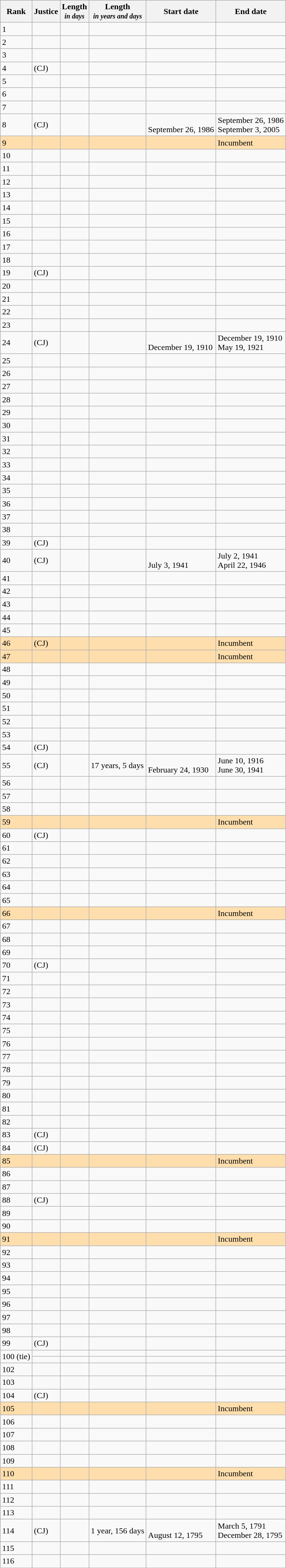<table class="wikitable sortable" id="justices">
<tr>
<th>Rank</th>
<th>Justice</th>
<th>Length<br><small><em>in days</em></small></th>
<th>Length<br><small><em>in years and days</em></small></th>
<th>Start date</th>
<th>End date</th>
</tr>
<tr>
<td>1</td>
<td></td>
<td></td>
<td></td>
<td></td>
<td></td>
</tr>
<tr>
<td>2</td>
<td></td>
<td></td>
<td></td>
<td></td>
<td></td>
</tr>
<tr>
<td>3</td>
<td></td>
<td></td>
<td></td>
<td></td>
<td></td>
</tr>
<tr>
<td>4</td>
<td>(<abbr>CJ</abbr>)</td>
<td></td>
<td></td>
<td></td>
<td></td>
</tr>
<tr>
<td>5</td>
<td></td>
<td></td>
<td></td>
<td></td>
<td></td>
</tr>
<tr>
<td>6</td>
<td></td>
<td></td>
<td></td>
<td></td>
<td></td>
</tr>
<tr>
<td>7</td>
<td></td>
<td></td>
<td></td>
<td></td>
<td></td>
</tr>
<tr>
<td>8</td>
<td>(<abbr>CJ</abbr>)</td>
<td></td>
<td></td>
<td><br> September 26, 1986</td>
<td>September 26, 1986<br> September 3, 2005</td>
</tr>
<tr bgcolor="#ffdead">
<td>9</td>
<td></td>
<td></td>
<td></td>
<td></td>
<td>Incumbent</td>
</tr>
<tr>
<td>10</td>
<td></td>
<td></td>
<td></td>
<td></td>
<td></td>
</tr>
<tr>
<td>11</td>
<td></td>
<td></td>
<td></td>
<td></td>
<td></td>
</tr>
<tr>
<td>12</td>
<td></td>
<td></td>
<td></td>
<td></td>
<td></td>
</tr>
<tr>
<td>13</td>
<td></td>
<td></td>
<td></td>
<td></td>
<td></td>
</tr>
<tr>
<td>14</td>
<td></td>
<td></td>
<td></td>
<td></td>
<td></td>
</tr>
<tr>
<td>15</td>
<td></td>
<td></td>
<td></td>
<td></td>
<td></td>
</tr>
<tr>
<td>16</td>
<td></td>
<td></td>
<td></td>
<td></td>
<td></td>
</tr>
<tr>
<td>17</td>
<td></td>
<td></td>
<td></td>
<td></td>
<td></td>
</tr>
<tr>
<td>18</td>
<td></td>
<td></td>
<td></td>
<td></td>
<td></td>
</tr>
<tr>
<td>19</td>
<td>(<abbr>CJ</abbr>)</td>
<td></td>
<td></td>
<td></td>
<td></td>
</tr>
<tr>
<td>20</td>
<td></td>
<td></td>
<td></td>
<td></td>
<td></td>
</tr>
<tr>
<td>21</td>
<td></td>
<td></td>
<td></td>
<td></td>
<td></td>
</tr>
<tr>
<td>22</td>
<td></td>
<td></td>
<td></td>
<td></td>
<td></td>
</tr>
<tr>
<td>23</td>
<td></td>
<td></td>
<td></td>
<td></td>
<td></td>
</tr>
<tr>
<td>24</td>
<td>(<abbr>CJ</abbr>)</td>
<td></td>
<td></td>
<td><br> December 19, 1910</td>
<td>December 19, 1910<br> May 19, 1921</td>
</tr>
<tr>
<td>25</td>
<td></td>
<td></td>
<td></td>
<td></td>
<td></td>
</tr>
<tr>
<td>26</td>
<td></td>
<td></td>
<td></td>
<td></td>
<td></td>
</tr>
<tr>
<td>27</td>
<td></td>
<td></td>
<td></td>
<td></td>
<td></td>
</tr>
<tr>
<td>28</td>
<td></td>
<td></td>
<td></td>
<td></td>
<td></td>
</tr>
<tr>
<td>29</td>
<td></td>
<td></td>
<td></td>
<td></td>
<td></td>
</tr>
<tr>
<td>30</td>
<td></td>
<td></td>
<td></td>
<td></td>
<td></td>
</tr>
<tr>
<td>31</td>
<td></td>
<td></td>
<td></td>
<td></td>
<td></td>
</tr>
<tr>
<td>32</td>
<td></td>
<td></td>
<td></td>
<td></td>
<td></td>
</tr>
<tr>
<td>33</td>
<td></td>
<td></td>
<td></td>
<td></td>
<td></td>
</tr>
<tr>
<td>34</td>
<td></td>
<td></td>
<td></td>
<td></td>
<td></td>
</tr>
<tr>
<td>35</td>
<td></td>
<td></td>
<td></td>
<td></td>
<td></td>
</tr>
<tr>
<td>36</td>
<td></td>
<td></td>
<td></td>
<td></td>
<td></td>
</tr>
<tr>
<td>37</td>
<td></td>
<td></td>
<td></td>
<td></td>
<td></td>
</tr>
<tr>
<td>38</td>
<td></td>
<td></td>
<td></td>
<td></td>
<td></td>
</tr>
<tr>
<td>39</td>
<td>(<abbr>CJ</abbr>)</td>
<td></td>
<td></td>
<td></td>
<td></td>
</tr>
<tr>
<td>40</td>
<td>(<abbr>CJ</abbr>)</td>
<td></td>
<td></td>
<td><br> July 3, 1941</td>
<td>July 2, 1941<br> April 22, 1946</td>
</tr>
<tr>
<td>41</td>
<td></td>
<td></td>
<td></td>
<td></td>
<td></td>
</tr>
<tr>
<td>42</td>
<td></td>
<td></td>
<td></td>
<td></td>
<td></td>
</tr>
<tr>
<td>43</td>
<td></td>
<td></td>
<td></td>
<td></td>
<td></td>
</tr>
<tr>
<td>44</td>
<td></td>
<td></td>
<td></td>
<td></td>
<td></td>
</tr>
<tr>
<td>45</td>
<td></td>
<td></td>
<td></td>
<td></td>
<td></td>
</tr>
<tr bgcolor="#ffdead">
<td>46</td>
<td>(<abbr>CJ</abbr>)</td>
<td></td>
<td></td>
<td></td>
<td>Incumbent</td>
</tr>
<tr bgcolor="#ffdead">
<td>47</td>
<td></td>
<td></td>
<td></td>
<td></td>
<td>Incumbent</td>
</tr>
<tr>
<td>48</td>
<td></td>
<td></td>
<td></td>
<td></td>
<td></td>
</tr>
<tr>
<td>49</td>
<td></td>
<td></td>
<td></td>
<td></td>
<td></td>
</tr>
<tr>
<td>50</td>
<td></td>
<td></td>
<td></td>
<td></td>
<td></td>
</tr>
<tr>
<td>51</td>
<td></td>
<td></td>
<td></td>
<td></td>
<td></td>
</tr>
<tr>
<td>52</td>
<td></td>
<td></td>
<td></td>
<td></td>
<td></td>
</tr>
<tr>
<td>53</td>
<td></td>
<td></td>
<td></td>
<td></td>
<td></td>
</tr>
<tr>
<td>54</td>
<td>(<abbr>CJ</abbr>)</td>
<td></td>
<td></td>
<td></td>
<td></td>
</tr>
<tr>
<td>55</td>
<td>(<abbr>CJ</abbr>)</td>
<td></td>
<td>17 years, 5 days</td>
<td><br> February 24, 1930</td>
<td>June 10, 1916<br> June 30, 1941</td>
</tr>
<tr>
<td>56</td>
<td></td>
<td></td>
<td></td>
<td></td>
<td></td>
</tr>
<tr>
<td>57</td>
<td></td>
<td></td>
<td></td>
<td></td>
<td></td>
</tr>
<tr>
<td>58</td>
<td></td>
<td></td>
<td></td>
<td></td>
<td></td>
</tr>
<tr bgcolor="#ffdead">
<td>59</td>
<td></td>
<td></td>
<td></td>
<td></td>
<td>Incumbent</td>
</tr>
<tr>
<td>60</td>
<td>(<abbr>CJ</abbr>)</td>
<td></td>
<td></td>
<td></td>
<td></td>
</tr>
<tr>
<td>61</td>
<td></td>
<td></td>
<td></td>
<td></td>
<td></td>
</tr>
<tr>
<td>62</td>
<td></td>
<td></td>
<td></td>
<td></td>
<td></td>
</tr>
<tr>
<td>63</td>
<td></td>
<td></td>
<td></td>
<td></td>
<td></td>
</tr>
<tr>
<td>64</td>
<td></td>
<td></td>
<td></td>
<td></td>
<td></td>
</tr>
<tr>
<td>65</td>
<td></td>
<td></td>
<td></td>
<td></td>
<td></td>
</tr>
<tr bgcolor="#ffdead">
<td>66</td>
<td></td>
<td></td>
<td></td>
<td></td>
<td>Incumbent</td>
</tr>
<tr>
<td>67</td>
<td></td>
<td></td>
<td></td>
<td></td>
<td></td>
</tr>
<tr>
<td>68</td>
<td></td>
<td></td>
<td></td>
<td></td>
<td></td>
</tr>
<tr>
<td>69</td>
<td></td>
<td></td>
<td></td>
<td></td>
<td></td>
</tr>
<tr>
<td>70</td>
<td>(<abbr>CJ</abbr>)</td>
<td></td>
<td></td>
<td></td>
<td></td>
</tr>
<tr>
<td>71</td>
<td></td>
<td></td>
<td></td>
<td></td>
<td></td>
</tr>
<tr>
<td>72</td>
<td></td>
<td></td>
<td></td>
<td></td>
<td></td>
</tr>
<tr>
<td>73</td>
<td></td>
<td></td>
<td></td>
<td></td>
<td></td>
</tr>
<tr>
<td>74</td>
<td></td>
<td></td>
<td></td>
<td></td>
<td></td>
</tr>
<tr>
<td>75</td>
<td></td>
<td></td>
<td></td>
<td></td>
<td></td>
</tr>
<tr>
<td>76</td>
<td></td>
<td></td>
<td></td>
<td></td>
<td></td>
</tr>
<tr>
<td>77</td>
<td></td>
<td></td>
<td></td>
<td></td>
<td></td>
</tr>
<tr>
<td>78</td>
<td></td>
<td></td>
<td></td>
<td></td>
<td></td>
</tr>
<tr>
<td>79</td>
<td></td>
<td></td>
<td></td>
<td></td>
<td></td>
</tr>
<tr>
<td>80</td>
<td></td>
<td></td>
<td></td>
<td></td>
<td></td>
</tr>
<tr>
<td>81</td>
<td></td>
<td></td>
<td></td>
<td></td>
<td></td>
</tr>
<tr>
<td>82</td>
<td></td>
<td></td>
<td></td>
<td></td>
<td></td>
</tr>
<tr>
<td>83</td>
<td>(<abbr>CJ</abbr>)</td>
<td></td>
<td></td>
<td></td>
<td></td>
</tr>
<tr>
<td>84</td>
<td>(<abbr>CJ</abbr>)</td>
<td></td>
<td></td>
<td></td>
<td></td>
</tr>
<tr bgcolor="#ffdead">
<td>85</td>
<td></td>
<td></td>
<td></td>
<td></td>
<td>Incumbent</td>
</tr>
<tr>
<td>86</td>
<td></td>
<td></td>
<td></td>
<td></td>
<td></td>
</tr>
<tr>
<td>87</td>
<td></td>
<td></td>
<td></td>
<td></td>
<td></td>
</tr>
<tr>
<td>88</td>
<td>(<abbr>CJ</abbr>)</td>
<td></td>
<td></td>
<td></td>
<td></td>
</tr>
<tr>
<td>89</td>
<td></td>
<td></td>
<td></td>
<td></td>
<td></td>
</tr>
<tr>
<td>90</td>
<td></td>
<td></td>
<td></td>
<td></td>
<td></td>
</tr>
<tr bgcolor="#ffdead">
<td>91</td>
<td></td>
<td></td>
<td></td>
<td></td>
<td>Incumbent</td>
</tr>
<tr>
<td>92</td>
<td></td>
<td></td>
<td></td>
<td></td>
<td></td>
</tr>
<tr>
<td>93</td>
<td></td>
<td></td>
<td></td>
<td></td>
<td></td>
</tr>
<tr>
<td>94</td>
<td></td>
<td></td>
<td></td>
<td></td>
<td></td>
</tr>
<tr>
<td>95</td>
<td></td>
<td></td>
<td></td>
<td></td>
<td></td>
</tr>
<tr>
<td>96</td>
<td></td>
<td></td>
<td></td>
<td></td>
<td></td>
</tr>
<tr>
<td>97</td>
<td></td>
<td></td>
<td></td>
<td></td>
<td></td>
</tr>
<tr>
<td>98</td>
<td></td>
<td></td>
<td></td>
<td></td>
<td></td>
</tr>
<tr>
<td>99</td>
<td>(<abbr>CJ</abbr>)</td>
<td></td>
<td></td>
<td></td>
<td></td>
</tr>
<tr>
<td rowspan=2>100 (tie)</td>
<td></td>
<td></td>
<td></td>
<td></td>
<td></td>
</tr>
<tr>
<td></td>
<td></td>
<td></td>
<td></td>
<td></td>
</tr>
<tr>
<td>102</td>
<td></td>
<td></td>
<td></td>
<td></td>
<td></td>
</tr>
<tr>
<td>103</td>
<td></td>
<td></td>
<td></td>
<td></td>
<td></td>
</tr>
<tr>
<td>104</td>
<td>(<abbr>CJ</abbr>)</td>
<td></td>
<td></td>
<td></td>
<td></td>
</tr>
<tr bgcolor="#ffdead">
<td>105</td>
<td></td>
<td></td>
<td></td>
<td></td>
<td>Incumbent</td>
</tr>
<tr>
<td>106</td>
<td></td>
<td></td>
<td></td>
<td></td>
<td></td>
</tr>
<tr>
<td>107</td>
<td></td>
<td></td>
<td></td>
<td></td>
<td></td>
</tr>
<tr>
<td>108</td>
<td></td>
<td></td>
<td></td>
<td></td>
<td></td>
</tr>
<tr>
<td>109</td>
<td></td>
<td></td>
<td></td>
<td></td>
<td></td>
</tr>
<tr bgcolor="#ffdead">
<td>110</td>
<td></td>
<td></td>
<td></td>
<td></td>
<td>Incumbent</td>
</tr>
<tr>
<td>111</td>
<td></td>
<td></td>
<td></td>
<td></td>
<td></td>
</tr>
<tr>
<td>112</td>
<td></td>
<td></td>
<td></td>
<td></td>
<td></td>
</tr>
<tr>
<td>113</td>
<td></td>
<td></td>
<td></td>
<td></td>
<td></td>
</tr>
<tr>
<td>114</td>
<td>(<abbr>CJ</abbr>)</td>
<td></td>
<td>1 year, 156 days</td>
<td><br> August 12, 1795</td>
<td>March 5, 1791<br> December 28, 1795</td>
</tr>
<tr>
<td>115</td>
<td></td>
<td></td>
<td></td>
<td></td>
<td></td>
</tr>
<tr>
<td>116</td>
<td></td>
<td></td>
<td></td>
<td></td>
<td></td>
</tr>
</table>
